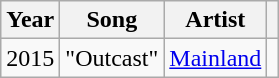<table class="wikitable">
<tr>
<th>Year</th>
<th>Song</th>
<th>Artist</th>
<th></th>
</tr>
<tr>
<td>2015</td>
<td>"Outcast"</td>
<td><a href='#'>Mainland</a></td>
<td></td>
</tr>
</table>
